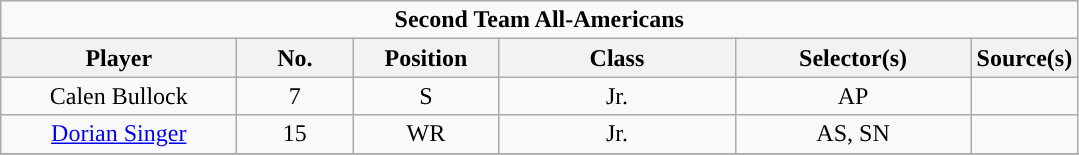<table class="wikitable" style="text-align:center">
<tr>
<td colspan="6" style="text-align:center; "><strong>Second Team All-Americans</strong></td>
</tr>
<tr>
<th style="width:150px; ">Player</th>
<th style="width:70px; ">No.</th>
<th style="width:90px; ">Position</th>
<th style="width:150px; ">Class</th>
<th style="width:150px; ">Selector(s)</th>
<th style="width:10px; ">Source(s)</th>
</tr>
<tr>
<td>Calen Bullock</td>
<td>7</td>
<td>S</td>
<td>Jr.</td>
<td>AP</td>
<td></td>
</tr>
<tr>
<td><a href='#'>Dorian Singer</a></td>
<td>15</td>
<td>WR</td>
<td>Jr.</td>
<td>AS, SN</td>
<td></td>
</tr>
<tr>
</tr>
</table>
